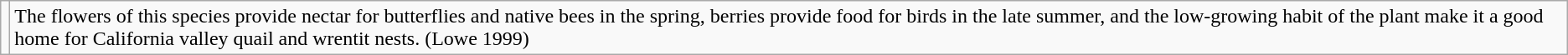<table class="wikitable">
<tr>
<td></td>
<td>The flowers of this species provide nectar for butterflies and native bees in the spring, berries provide food for birds in the late summer, and the low-growing habit of the plant make it a good home for California valley quail and wrentit nests. (Lowe 1999)</td>
</tr>
</table>
